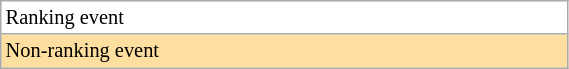<table class="wikitable" style="font-size:85%;" width=30%>
<tr bgcolor="#ffffff">
<td>Ranking event</td>
</tr>
<tr style="background:#ffdf9f;">
<td>Non-ranking event</td>
</tr>
</table>
